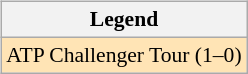<table>
<tr valign=top>
<td><br><table class=wikitable style=font-size:90%>
<tr>
<th>Legend</th>
</tr>
<tr bgcolor=moccasin>
<td>ATP Challenger Tour (1–0)</td>
</tr>
</table>
</td>
<td></td>
</tr>
</table>
